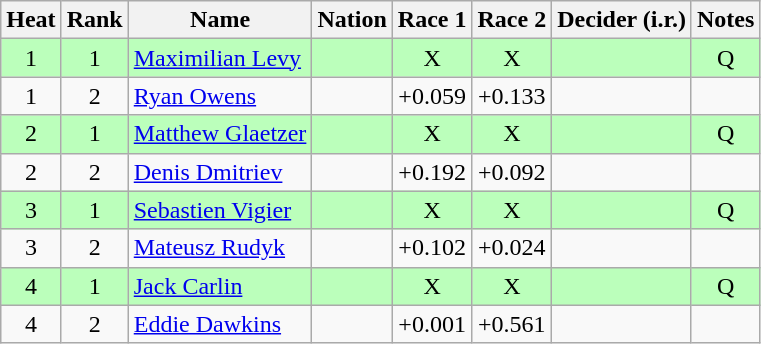<table class="wikitable sortable" style="text-align:center">
<tr>
<th>Heat</th>
<th>Rank</th>
<th>Name</th>
<th>Nation</th>
<th>Race 1</th>
<th>Race 2</th>
<th>Decider (i.r.)</th>
<th>Notes</th>
</tr>
<tr bgcolor=bbffbb>
<td>1</td>
<td>1</td>
<td align=left><a href='#'>Maximilian Levy</a></td>
<td align=left></td>
<td>X</td>
<td>X</td>
<td></td>
<td>Q</td>
</tr>
<tr>
<td>1</td>
<td>2</td>
<td align=left><a href='#'>Ryan Owens</a></td>
<td align=left></td>
<td>+0.059</td>
<td>+0.133</td>
<td></td>
<td></td>
</tr>
<tr bgcolor=bbffbb>
<td>2</td>
<td>1</td>
<td align=left><a href='#'>Matthew Glaetzer</a></td>
<td align=left></td>
<td>X</td>
<td>X</td>
<td></td>
<td>Q</td>
</tr>
<tr>
<td>2</td>
<td>2</td>
<td align=left><a href='#'>Denis Dmitriev</a></td>
<td align=left></td>
<td>+0.192</td>
<td>+0.092</td>
<td></td>
<td></td>
</tr>
<tr bgcolor=bbffbb>
<td>3</td>
<td>1</td>
<td align=left><a href='#'>Sebastien Vigier</a></td>
<td align=left></td>
<td>X</td>
<td>X</td>
<td></td>
<td>Q</td>
</tr>
<tr>
<td>3</td>
<td>2</td>
<td align=left><a href='#'>Mateusz Rudyk</a></td>
<td align=left></td>
<td>+0.102</td>
<td>+0.024</td>
<td></td>
<td></td>
</tr>
<tr bgcolor=bbffbb>
<td>4</td>
<td>1</td>
<td align=left><a href='#'>Jack Carlin</a></td>
<td align=left></td>
<td>X</td>
<td>X</td>
<td></td>
<td>Q</td>
</tr>
<tr>
<td>4</td>
<td>2</td>
<td align=left><a href='#'>Eddie Dawkins</a></td>
<td align=left></td>
<td>+0.001</td>
<td>+0.561</td>
<td></td>
<td></td>
</tr>
</table>
